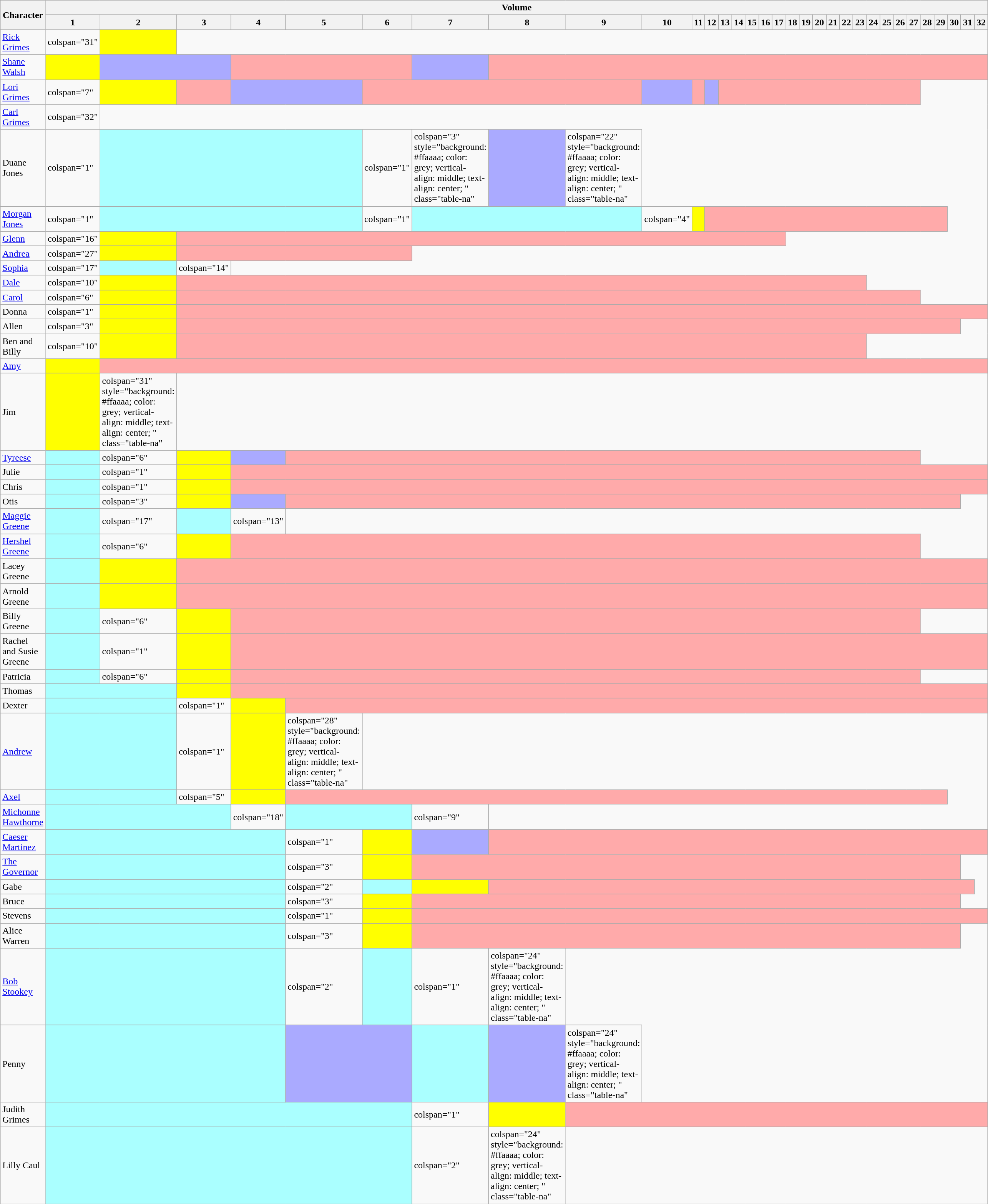<table class="wikitable">
<tr>
<th rowspan="2">Character</th>
<th colspan="32">Volume</th>
</tr>
<tr>
<th style="width:3%;">1</th>
<th style="width:3%;">2</th>
<th style="width:3%;">3</th>
<th style="width:3%;">4</th>
<th style="width:3%;">5</th>
<th style="width:3%;">6</th>
<th style="width:3%;">7</th>
<th style="width:3%;">8</th>
<th style="width:3%;">9</th>
<th style="width:3%;">10</th>
<th style="width:3%;">11</th>
<th style="width:3%;">12</th>
<th style="width:3%;">13</th>
<th style="width:3%;">14</th>
<th style="width:3%;">15</th>
<th style="width:3%;">16</th>
<th style="width:3%;">17</th>
<th style="width:3%;">18</th>
<th style="width:3%;">19</th>
<th style="width:3%;">20</th>
<th style="width:3%;">21</th>
<th style="width:3%;">22</th>
<th style="width:3%;">23</th>
<th style="width:3%;">24</th>
<th style="width:3%;">25</th>
<th style="width:3%;">26</th>
<th style="width:3%;">27</th>
<th style="width:3%;">28</th>
<th style="width:3%;">29</th>
<th style="width:3%;">30</th>
<th style="width:3%;">31</th>
<th style="width:3%;">32</th>
</tr>
<tr>
<td><a href='#'>Rick Grimes</a></td>
<td>colspan="31" </td>
<td style="background:yellow;"></td>
</tr>
<tr>
<td><a href='#'>Shane Walsh</a></td>
<td style="background:yellow;"></td>
<td style="background: #aaaaff" colspan="2" align="centre"></td>
<td colspan="3" style="background: #ffaaaa; color: grey; vertical-align: middle; text-align: center; " class="table-na"></td>
<td style="background: #aaaaff" colspan="1" align="center"></td>
<td colspan="25" style="background: #ffaaaa; color: grey; vertical-align: middle; text-align: center; " class="table-na"></td>
</tr>
<tr>
<td><a href='#'>Lori Grimes</a></td>
<td>colspan="7" </td>
<td style="background:yellow; vertical-align:middle; text-align: center;"></td>
<td colspan="1" style="background: #ffaaaa; color: grey; vertical-align: middle; text-align: center; " class="table-na"></td>
<td style="background: #aaaaff" colspan="2" align="center"></td>
<td colspan="4" style="background: #ffaaaa; color: grey; vertical-align: middle; text-align: center; " class="table-na"></td>
<td style="background: #aaaaff" colspan="1" align="center"></td>
<td colspan="1" style="background: #ffaaaa; color: grey; vertical-align: middle; text-align: center; " class="table-na"></td>
<td style="background: #aaaaff" colspan="1" align="center"></td>
<td colspan="15" style="background: #ffaaaa; color: grey; vertical-align: middle; text-align: center; " class="table-na"></td>
</tr>
<tr>
<td><a href='#'>Carl Grimes</a></td>
<td>colspan="32" </td>
</tr>
<tr>
<td>Duane Jones</td>
<td>colspan="1" </td>
<td style="background: #aaffff" colspan="4" align="center"></td>
<td>colspan="1" </td>
<td>colspan="3" style="background: #ffaaaa; color: grey; vertical-align: middle; text-align: center; " class="table-na" </td>
<td style="background: #aaaaff" colspan="1" align="center"></td>
<td>colspan="22" style="background: #ffaaaa; color: grey; vertical-align: middle; text-align: center; " class="table-na" </td>
</tr>
<tr>
<td><a href='#'>Morgan Jones</a></td>
<td>colspan="1" </td>
<td style="background: #aaffff" colspan="4" align="center"></td>
<td>colspan="1" </td>
<td style="background: #aaffff" colspan="3" align="center"></td>
<td>colspan="4" </td>
<td style="background:yellow; vertical-align:middle; text-align: center;"></td>
<td colspan="18" style="background: #ffaaaa; color: grey; vertical-align: middle; text-align: center; " class="table-na"></td>
</tr>
<tr>
<td><a href='#'>Glenn</a></td>
<td>colspan="16" </td>
<td style="background:yellow;"></td>
<td colspan="15" style="background: #ffaaaa; color: grey; vertical-align: middle; text-align: center; " class="table-na"></td>
</tr>
<tr>
<td><a href='#'>Andrea</a></td>
<td>colspan="27" </td>
<td style="background:yellow;"></td>
<td colspan="4" style="background: #ffaaaa; color: grey; vertical-align: middle; text-align: center; " class="table-na"></td>
</tr>
<tr>
<td><a href='#'>Sophia</a></td>
<td>colspan="17" </td>
<td style="background: #aaffff" colspan="1" align="center"></td>
<td>colspan="14" </td>
</tr>
<tr>
<td><a href='#'>Dale</a></td>
<td>colspan="10" </td>
<td style="background:yellow; vertical-align:middle; text-align: center;"></td>
<td colspan="21" style="background: #ffaaaa; color: grey; vertical-align: middle; text-align: center; " class="table-na"></td>
</tr>
<tr>
<td><a href='#'>Carol</a></td>
<td>colspan="6" </td>
<td style="background:yellow; vertical-align:middle; text-align: center;"></td>
<td colspan="25" style="background: #ffaaaa; color: grey; vertical-align: middle; text-align: center; " class="table-na"></td>
</tr>
<tr>
<td>Donna</td>
<td>colspan="1" </td>
<td style="background:yellow; vertical-align:middle; text-align: center;"></td>
<td colspan="30" style="background: #ffaaaa; color: grey; vertical-align: middle; text-align: center; " class="table-na"></td>
</tr>
<tr>
<td>Allen</td>
<td>colspan="3" </td>
<td style="background:yellow; vertical-align:middle; text-align: center;"></td>
<td colspan="28" style="background: #ffaaaa; color: grey; vertical-align: middle; text-align: center; " class="table-na"></td>
</tr>
<tr>
<td>Ben and Billy</td>
<td>colspan="10" </td>
<td style="background:yellow; vertical-align:middle; text-align: center;"></td>
<td colspan="21" style="background: #ffaaaa; color: grey; vertical-align: middle; text-align: center; " class="table-na"></td>
</tr>
<tr>
<td><a href='#'>Amy</a></td>
<td style="background:yellow; vertical-align:middle; text-align: center;"></td>
<td colspan="31" style="background: #ffaaaa; color: grey; vertical-align: middle; text-align: center; " class="table-na"></td>
</tr>
<tr>
<td>Jim</td>
<td style="background:yellow; vertical-align:middle; text-align: center;"></td>
<td>colspan="31" style="background: #ffaaaa; color: grey; vertical-align: middle; text-align: center; " class="table-na" </td>
</tr>
<tr>
<td><a href='#'>Tyreese</a></td>
<td colspan="1" style="background: #aaffff; color: grey; vertical-align: middle; text-align: center; " class="table-na"></td>
<td>colspan="6" </td>
<td style="background:yellow; vertical-align:middle; text-align: center;"></td>
<td style="background: #aaaaff" colspan="1" align="center"></td>
<td colspan="23" style="background: #ffaaaa; color: grey; vertical-align: middle; text-align: center; " class="table-na"></td>
</tr>
<tr>
<td>Julie</td>
<td colspan="1" style="background: #aaffff; color: grey; vertical-align: middle; text-align: center; " class="table-na"></td>
<td>colspan="1" </td>
<td style="background:yellow; vertical-align:middle; text-align: center;"></td>
<td colspan="29" style="background: #ffaaaa; color: grey; vertical-align: middle; text-align: center; " class="table-na"></td>
</tr>
<tr>
<td>Chris</td>
<td colspan="1" style="background: #aaffff; color: grey; vertical-align: middle; text-align: center; " class="table-na"></td>
<td>colspan="1" </td>
<td style="background:yellow; vertical-align:middle; text-align: center;"></td>
<td colspan="29" style="background: #ffaaaa; color: grey; vertical-align: middle; text-align: center; " class="table-na"></td>
</tr>
<tr>
<td>Otis</td>
<td colspan="1" style="background: #aaffff; color: grey; vertical-align: middle; text-align: center; " class="table-na"></td>
<td>colspan="3" </td>
<td style="background:yellow; vertical-align:middle; text-align: center;"></td>
<td style="background: #aaaaff" colspan="1" align="center"></td>
<td colspan="26" style="background: #ffaaaa; color: grey; vertical-align: middle; text-align: center; " class="table-na"></td>
</tr>
<tr>
<td><a href='#'>Maggie Greene</a></td>
<td colspan="1" style="background: #aaffff; color: grey; vertical-align: middle; text-align: center; " class="table-na"></td>
<td>colspan="17" </td>
<td style="background: #aaffff" colspan="1" align="center"></td>
<td>colspan="13" </td>
</tr>
<tr>
<td><a href='#'>Hershel Greene</a></td>
<td colspan="1" style="background: #aaffff; color: grey; vertical-align: middle; text-align: center; " class="table-na"></td>
<td>colspan="6" </td>
<td style="background:yellow; vertical-align:middle; text-align: center;"></td>
<td colspan="24" style="background: #ffaaaa; color: grey; vertical-align: middle; text-align: center; " class="table-na"></td>
</tr>
<tr>
<td>Lacey Greene</td>
<td colspan="1" style="background: #aaffff; color: grey; vertical-align: middle; text-align: center; " class="table-na"></td>
<td style="background:yellow; vertical-align:middle; text-align: center;"></td>
<td colspan="30" style="background: #ffaaaa; color: grey; vertical-align: middle; text-align: center; " class="table-na"></td>
</tr>
<tr>
<td>Arnold Greene</td>
<td colspan="1" style="background: #aaffff; color: grey; vertical-align: middle; text-align: center; " class="table-na"></td>
<td style="background:yellow; vertical-align:middle; text-align: center;"></td>
<td colspan="30" style="background: #ffaaaa; color: grey; vertical-align: middle; text-align: center; " class="table-na"></td>
</tr>
<tr>
<td>Billy Greene</td>
<td colspan="1" style="background: #aaffff; color: grey; vertical-align: middle; text-align: center; " class="table-na"></td>
<td>colspan="6" </td>
<td style="background:yellow; vertical-align:middle; text-align: center;"></td>
<td colspan="24" style="background: #ffaaaa; color: grey; vertical-align: middle; text-align: center; " class="table-na"></td>
</tr>
<tr>
<td>Rachel and Susie Greene</td>
<td colspan="1" style="background: #aaffff; color: grey; vertical-align: middle; text-align: center; " class="table-na"></td>
<td>colspan="1" </td>
<td style="background:yellow; vertical-align:middle; text-align: center;"></td>
<td colspan="29" style="background: #ffaaaa; color: grey; vertical-align: middle; text-align: center; " class="table-na"></td>
</tr>
<tr>
<td>Patricia</td>
<td colspan="1" style="background: #aaffff; color: grey; vertical-align: middle; text-align: center; " class="table-na"></td>
<td>colspan="6" </td>
<td style="background:yellow; vertical-align:middle; text-align: center;"></td>
<td colspan="24" style="background: #ffaaaa; color: grey; vertical-align: middle; text-align: center; " class="table-na"></td>
</tr>
<tr>
<td>Thomas</td>
<td colspan="2" style="background: #aaffff; color: grey; vertical-align: middle; text-align: center; " class="table-na"></td>
<td style="background:yellow; vertical-align:middle; text-align: center;"></td>
<td colspan="29" style="background: #ffaaaa; color: grey; vertical-align: middle; text-align: center; " class="table-na"></td>
</tr>
<tr>
<td>Dexter</td>
<td colspan="2" style="background: #aaffff; color: grey; vertical-align: middle; text-align: center; " class="table-na"></td>
<td>colspan="1" </td>
<td style="background:yellow; vertical-align:middle; text-align: center;"></td>
<td colspan="28" style="background: #ffaaaa; color: grey; vertical-align: middle; text-align: center; " class="table-na"></td>
</tr>
<tr>
<td><a href='#'>Andrew</a></td>
<td colspan="2" style="background: #aaffff; color: grey; vertical-align: middle; text-align: center; " class="table-na"></td>
<td>colspan="1" </td>
<td style="background:yellow; vertical-align:middle; text-align: center;"></td>
<td>colspan="28" style="background: #ffaaaa; color: grey; vertical-align: middle; text-align: center; " class="table-na" </td>
</tr>
<tr>
<td><a href='#'>Axel</a></td>
<td colspan="2" style="background: #aaffff; color: grey; vertical-align: middle; text-align: center; " class="table-na"></td>
<td>colspan="5" </td>
<td style="background:yellow; vertical-align:middle; text-align: center;"></td>
<td colspan="25" style="background: #ffaaaa; color: grey; vertical-align: middle; text-align: center; " class="table-na"></td>
</tr>
<tr>
<td><a href='#'>Michonne Hawthorne</a></td>
<td colspan="3" style="background: #aaffff; color: grey; vertical-align: middle; text-align: center; " class="table-na"></td>
<td>colspan="18" </td>
<td style="background: #aaffff" colspan="2" align="center"></td>
<td>colspan="9" </td>
</tr>
<tr>
<td><a href='#'>Caeser Martinez</a></td>
<td colspan="4" style="background: #aaffff; color: grey; vertical-align: middle; text-align: center; " class="table-na"></td>
<td>colspan="1" </td>
<td style="background:yellow; vertical-align:middle; text-align: center;"></td>
<td style="background: #aaaaff" colspan="1" align="center"></td>
<td colspan="25" style="background: #ffaaaa; color: grey; vertical-align: middle; text-align: center; " class="table-na"></td>
</tr>
<tr>
<td><a href='#'>The Governor</a></td>
<td colspan="4" style="background: #aaffff; color: grey; vertical-align: middle; text-align: center; " class="table-na"></td>
<td>colspan="3" </td>
<td style="background:yellow; vertical-align:middle; text-align: center;"></td>
<td colspan="24" style="background: #ffaaaa; color: grey; vertical-align: middle; text-align: center; " class="table-na"></td>
</tr>
<tr>
<td>Gabe</td>
<td colspan="4" style="background: #aaffff; color: grey; vertical-align: middle; text-align: center; " class="table-na"></td>
<td>colspan="2" </td>
<td colspan="1" style="background: #aaffff; color: grey; vertical-align: middle; text-align: center; " class="table-na"></td>
<td style="background:yellow; vertical-align:middle; text-align: center;"></td>
<td colspan="24" style="background: #ffaaaa; color: grey; vertical-align: middle; text-align: center; " class="table-na"></td>
</tr>
<tr>
<td>Bruce</td>
<td colspan="4" style="background: #aaffff; color: grey; vertical-align: middle; text-align: center; " class="table-na"></td>
<td>colspan="3" </td>
<td style="background:yellow; vertical-align:middle; text-align: center;"></td>
<td colspan="24" style="background: #ffaaaa; color: grey; vertical-align: middle; text-align: center; " class="table-na"></td>
</tr>
<tr>
<td>Stevens</td>
<td colspan="4" style="background: #aaffff; color: grey; vertical-align: middle; text-align: center; " class="table-na"></td>
<td>colspan="1" </td>
<td style="background:yellow; vertical-align:middle; text-align: center;"></td>
<td colspan="26" style="background: #ffaaaa; color: grey; vertical-align: middle; text-align: center; " class="table-na"></td>
</tr>
<tr>
<td>Alice Warren</td>
<td colspan="4" style="background: #aaffff; color: grey; vertical-align: middle; text-align: center; " class="table-na"></td>
<td>colspan="3" </td>
<td style="background:yellow; vertical-align:middle; text-align: center;"></td>
<td colspan="24" style="background: #ffaaaa; color: grey; vertical-align: middle; text-align: center; " class="table-na"></td>
</tr>
<tr>
<td><a href='#'>Bob Stookey</a></td>
<td colspan="4" style="background: #aaffff; color: grey; vertical-align: middle; text-align: center; " class="table-na"></td>
<td>colspan="2" </td>
<td colspan="1" style="background: #aaffff; color: grey; vertical-align: middle; text-align: center; " class="table-na"></td>
<td>colspan="1" </td>
<td>colspan="24" style="background: #ffaaaa; color: grey; vertical-align: middle; text-align: center; " class="table-na" </td>
</tr>
<tr>
<td>Penny</td>
<td colspan="4" style="background: #aaffff; color: grey; vertical-align: middle; text-align: center; " class="table-na"></td>
<td style="background: #aaaaff" colspan="2" align="centre"></td>
<td colspan="1" style="background: #aaffff; color: grey; vertical-align: middle; text-align: center; " class="table-na"></td>
<td style="background: #aaaaff" colspan="1" align="centre"></td>
<td>colspan="24" style="background: #ffaaaa; color: grey; vertical-align: middle; text-align: center; " class="table-na" </td>
</tr>
<tr>
<td>Judith Grimes</td>
<td colspan="6" style="background: #aaffff; color: grey; vertical-align: middle; text-align: center; " class="table-na"></td>
<td>colspan="1" </td>
<td style="background:yellow; vertical-align:middle; text-align: center;"></td>
<td colspan="24" style="background: #ffaaaa; color: grey; vertical-align: middle; text-align: center; " class="table-na"></td>
</tr>
<tr>
<td>Lilly Caul</td>
<td colspan="6" style="background: #aaffff; color: grey; vertical-align: middle; text-align: center; " class="table-na"></td>
<td>colspan="2" </td>
<td>colspan="24" style="background: #ffaaaa; color: grey; vertical-align: middle; text-align: center; " class="table-na" </td>
</tr>
</table>
